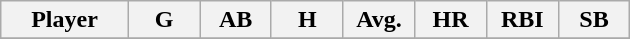<table class="wikitable sortable">
<tr>
<th bgcolor="#DDDDFF" width="16%">Player</th>
<th bgcolor="#DDDDFF" width="9%">G</th>
<th bgcolor="#DDDDFF" width="9%">AB</th>
<th bgcolor="#DDDDFF" width="9%">H</th>
<th bgcolor="#DDDDFF" width="9%">Avg.</th>
<th bgcolor="#DDDDFF" width="9%">HR</th>
<th bgcolor="#DDDDFF" width="9%">RBI</th>
<th bgcolor="#DDDDFF" width="9%">SB</th>
</tr>
<tr>
</tr>
</table>
